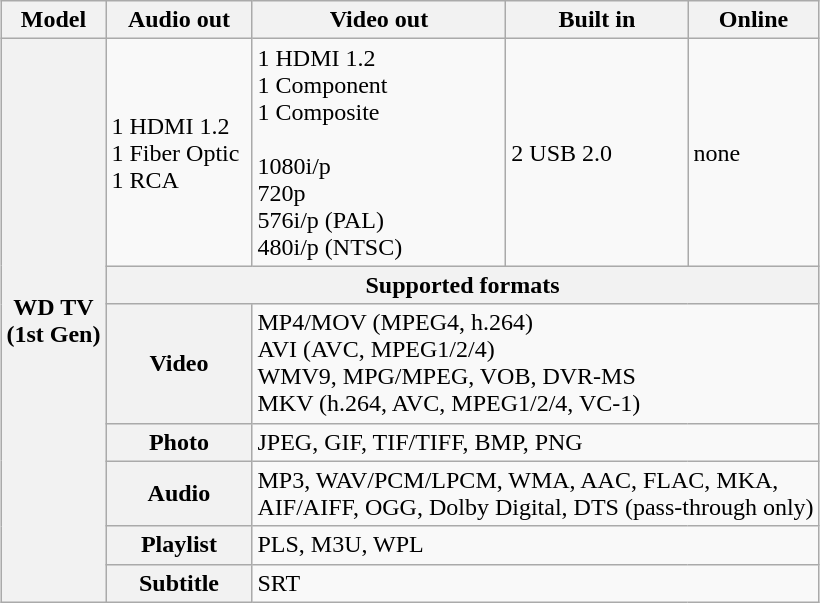<table class="wikitable" style="margin:1em auto;">
<tr>
<th>Model</th>
<th width=90>Audio out</th>
<th>Video out</th>
<th>Built in</th>
<th>Online</th>
</tr>
<tr>
<th rowspan="7"><strong>WD TV<br>(1st Gen)</strong></th>
<td>1 HDMI 1.2<br>1 Fiber Optic<br>1 RCA</td>
<td>1 HDMI 1.2<br>1 Component<br>1 Composite<br><br>1080i/p<br>720p<br>576i/p (PAL)<br>480i/p (NTSC)</td>
<td>2 USB 2.0</td>
<td>none</td>
</tr>
<tr>
<th colspan="4">Supported formats</th>
</tr>
<tr>
<th>Video</th>
<td colspan="3">MP4/MOV (MPEG4, h.264)<br>AVI (AVC, MPEG1/2/4)<br>WMV9, MPG/MPEG, VOB, DVR-MS<br>MKV (h.264, AVC, MPEG1/2/4, VC-1)</td>
</tr>
<tr>
<th>Photo</th>
<td colspan="3">JPEG, GIF, TIF/TIFF, BMP, PNG</td>
</tr>
<tr>
<th>Audio</th>
<td colspan="3">MP3, WAV/PCM/LPCM, WMA, AAC, FLAC, MKA,<br>AIF/AIFF, OGG, Dolby Digital, DTS (pass-through only)</td>
</tr>
<tr>
<th>Playlist</th>
<td colspan="3">PLS, M3U, WPL</td>
</tr>
<tr>
<th>Subtitle</th>
<td colspan="3">SRT</td>
</tr>
</table>
